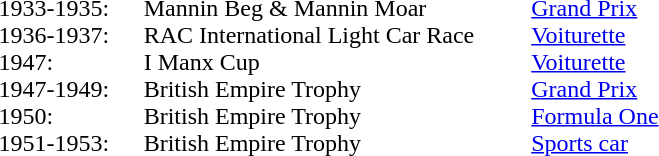<table>
<tr>
<td><br>1933-1935:<br>
1936-1937:<br>
1947:<br>
1947-1949:<br>
1950:<br>
1951-1953:</td>
<td width="15px">  </td>
<td><br>Mannin Beg & Mannin Moar<br>
RAC International Light Car Race<br>
I Manx Cup<br>
British Empire Trophy<br>
British Empire Trophy<br>
British Empire Trophy</td>
<td width="30px"> </td>
<td><br><a href='#'>Grand Prix</a><br>
<a href='#'>Voiturette</a><br>
<a href='#'>Voiturette</a><br>
<a href='#'>Grand Prix</a><br>
<a href='#'>Formula One</a><br>
<a href='#'>Sports car</a></td>
</tr>
</table>
